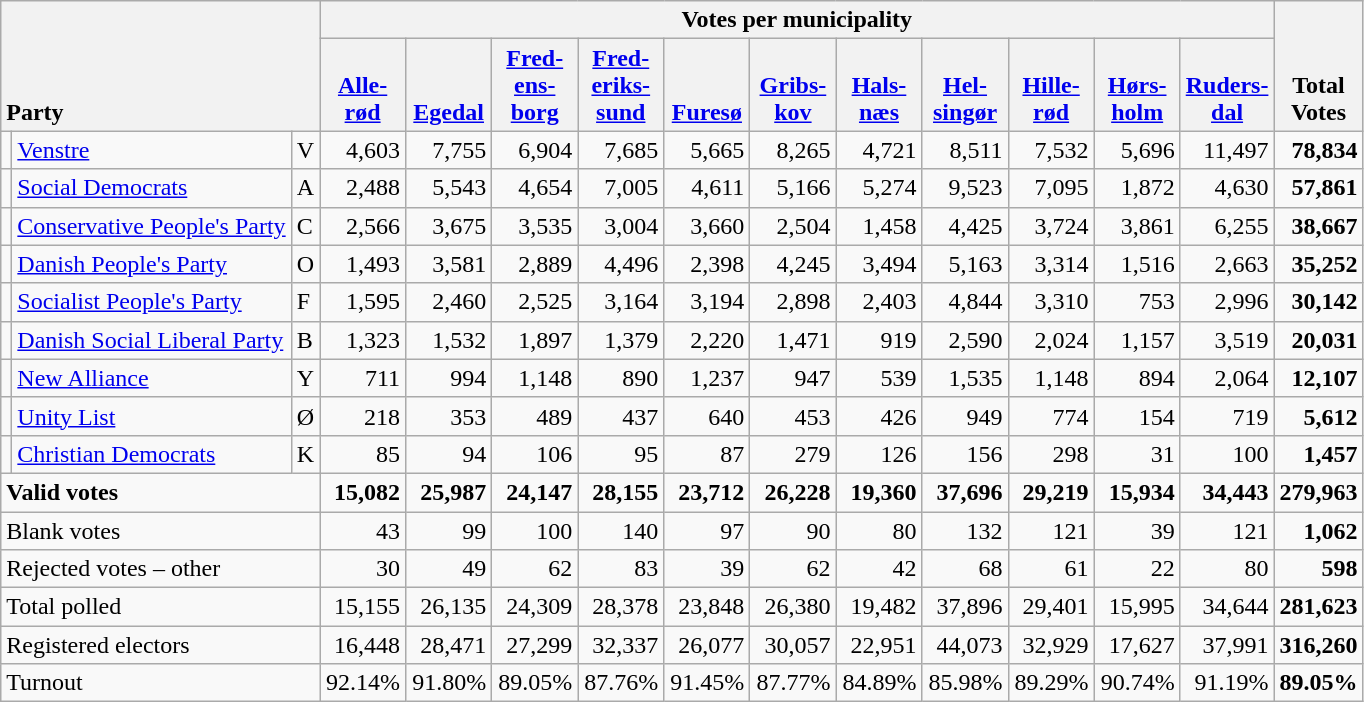<table class="wikitable" border="1" style="text-align:right;">
<tr>
<th style="text-align:left;" valign=bottom rowspan=2 colspan=3>Party</th>
<th colspan=11>Votes per municipality</th>
<th align=center valign=bottom rowspan=2 width="50">Total Votes</th>
</tr>
<tr>
<th align=center valign=bottom width="50"><a href='#'>Alle- rød</a></th>
<th align=center valign=bottom width="50"><a href='#'>Egedal</a></th>
<th align=center valign=bottom width="50"><a href='#'>Fred- ens- borg</a></th>
<th align=center valign=bottom width="50"><a href='#'>Fred- eriks- sund</a></th>
<th align=center valign=bottom width="50"><a href='#'>Furesø</a></th>
<th align=center valign=bottom width="50"><a href='#'>Gribs- kov</a></th>
<th align=center valign=bottom width="50"><a href='#'>Hals- næs</a></th>
<th align=center valign=bottom width="50"><a href='#'>Hel- singør</a></th>
<th align=center valign=bottom width="50"><a href='#'>Hille- rød</a></th>
<th align=center valign=bottom width="50"><a href='#'>Hørs- holm</a></th>
<th align=center valign=bottom width="50"><a href='#'>Ruders- dal</a></th>
</tr>
<tr>
<td></td>
<td align=left><a href='#'>Venstre</a></td>
<td align=left>V</td>
<td>4,603</td>
<td>7,755</td>
<td>6,904</td>
<td>7,685</td>
<td>5,665</td>
<td>8,265</td>
<td>4,721</td>
<td>8,511</td>
<td>7,532</td>
<td>5,696</td>
<td>11,497</td>
<td><strong>78,834</strong></td>
</tr>
<tr>
<td></td>
<td align=left><a href='#'>Social Democrats</a></td>
<td align=left>A</td>
<td>2,488</td>
<td>5,543</td>
<td>4,654</td>
<td>7,005</td>
<td>4,611</td>
<td>5,166</td>
<td>5,274</td>
<td>9,523</td>
<td>7,095</td>
<td>1,872</td>
<td>4,630</td>
<td><strong>57,861</strong></td>
</tr>
<tr>
<td></td>
<td align=left style="white-space: nowrap;"><a href='#'>Conservative People's Party</a></td>
<td align=left>C</td>
<td>2,566</td>
<td>3,675</td>
<td>3,535</td>
<td>3,004</td>
<td>3,660</td>
<td>2,504</td>
<td>1,458</td>
<td>4,425</td>
<td>3,724</td>
<td>3,861</td>
<td>6,255</td>
<td><strong>38,667</strong></td>
</tr>
<tr>
<td></td>
<td align=left><a href='#'>Danish People's Party</a></td>
<td align=left>O</td>
<td>1,493</td>
<td>3,581</td>
<td>2,889</td>
<td>4,496</td>
<td>2,398</td>
<td>4,245</td>
<td>3,494</td>
<td>5,163</td>
<td>3,314</td>
<td>1,516</td>
<td>2,663</td>
<td><strong>35,252</strong></td>
</tr>
<tr>
<td></td>
<td align=left><a href='#'>Socialist People's Party</a></td>
<td align=left>F</td>
<td>1,595</td>
<td>2,460</td>
<td>2,525</td>
<td>3,164</td>
<td>3,194</td>
<td>2,898</td>
<td>2,403</td>
<td>4,844</td>
<td>3,310</td>
<td>753</td>
<td>2,996</td>
<td><strong>30,142</strong></td>
</tr>
<tr>
<td></td>
<td align=left><a href='#'>Danish Social Liberal Party</a></td>
<td align=left>B</td>
<td>1,323</td>
<td>1,532</td>
<td>1,897</td>
<td>1,379</td>
<td>2,220</td>
<td>1,471</td>
<td>919</td>
<td>2,590</td>
<td>2,024</td>
<td>1,157</td>
<td>3,519</td>
<td><strong>20,031</strong></td>
</tr>
<tr>
<td></td>
<td align=left><a href='#'>New Alliance</a></td>
<td align=left>Y</td>
<td>711</td>
<td>994</td>
<td>1,148</td>
<td>890</td>
<td>1,237</td>
<td>947</td>
<td>539</td>
<td>1,535</td>
<td>1,148</td>
<td>894</td>
<td>2,064</td>
<td><strong>12,107</strong></td>
</tr>
<tr>
<td></td>
<td align=left><a href='#'>Unity List</a></td>
<td align=left>Ø</td>
<td>218</td>
<td>353</td>
<td>489</td>
<td>437</td>
<td>640</td>
<td>453</td>
<td>426</td>
<td>949</td>
<td>774</td>
<td>154</td>
<td>719</td>
<td><strong>5,612</strong></td>
</tr>
<tr>
<td></td>
<td align=left><a href='#'>Christian Democrats</a></td>
<td align=left>K</td>
<td>85</td>
<td>94</td>
<td>106</td>
<td>95</td>
<td>87</td>
<td>279</td>
<td>126</td>
<td>156</td>
<td>298</td>
<td>31</td>
<td>100</td>
<td><strong>1,457</strong></td>
</tr>
<tr style="font-weight:bold">
<td align=left colspan=3>Valid votes</td>
<td>15,082</td>
<td>25,987</td>
<td>24,147</td>
<td>28,155</td>
<td>23,712</td>
<td>26,228</td>
<td>19,360</td>
<td>37,696</td>
<td>29,219</td>
<td>15,934</td>
<td>34,443</td>
<td>279,963</td>
</tr>
<tr>
<td align=left colspan=3>Blank votes</td>
<td>43</td>
<td>99</td>
<td>100</td>
<td>140</td>
<td>97</td>
<td>90</td>
<td>80</td>
<td>132</td>
<td>121</td>
<td>39</td>
<td>121</td>
<td><strong>1,062</strong></td>
</tr>
<tr>
<td align=left colspan=3>Rejected votes – other</td>
<td>30</td>
<td>49</td>
<td>62</td>
<td>83</td>
<td>39</td>
<td>62</td>
<td>42</td>
<td>68</td>
<td>61</td>
<td>22</td>
<td>80</td>
<td><strong>598</strong></td>
</tr>
<tr>
<td align=left colspan=3>Total polled</td>
<td>15,155</td>
<td>26,135</td>
<td>24,309</td>
<td>28,378</td>
<td>23,848</td>
<td>26,380</td>
<td>19,482</td>
<td>37,896</td>
<td>29,401</td>
<td>15,995</td>
<td>34,644</td>
<td><strong>281,623</strong></td>
</tr>
<tr>
<td align=left colspan=3>Registered electors</td>
<td>16,448</td>
<td>28,471</td>
<td>27,299</td>
<td>32,337</td>
<td>26,077</td>
<td>30,057</td>
<td>22,951</td>
<td>44,073</td>
<td>32,929</td>
<td>17,627</td>
<td>37,991</td>
<td><strong>316,260</strong></td>
</tr>
<tr>
<td align=left colspan=3>Turnout</td>
<td>92.14%</td>
<td>91.80%</td>
<td>89.05%</td>
<td>87.76%</td>
<td>91.45%</td>
<td>87.77%</td>
<td>84.89%</td>
<td>85.98%</td>
<td>89.29%</td>
<td>90.74%</td>
<td>91.19%</td>
<td><strong>89.05%</strong></td>
</tr>
</table>
